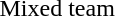<table>
<tr>
<td>Mixed team</td>
<td></td>
<td></td>
<td></td>
</tr>
</table>
